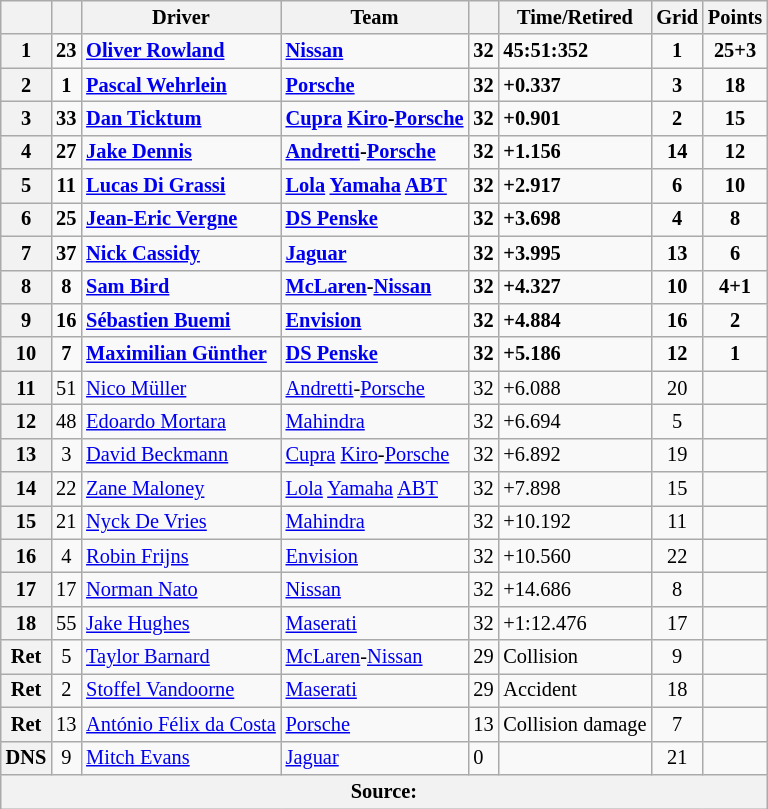<table class="wikitable sortable" style="font-size: 85%">
<tr>
<th scope="col"></th>
<th scope="col"></th>
<th scope="col">Driver</th>
<th scope="col">Team</th>
<th></th>
<th>Time/Retired</th>
<th>Grid</th>
<th>Points</th>
</tr>
<tr>
<th scope="row">1</th>
<td align="center"><strong>23</strong></td>
<td data-sort-value=""><strong> <a href='#'>Oliver Rowland</a></strong></td>
<td><strong><a href='#'>Nissan</a></strong></td>
<td><strong>32</strong></td>
<td><strong>45:51:352</strong></td>
<td align="center"><strong>1</strong></td>
<td align="center"><strong>25+3</strong></td>
</tr>
<tr>
<th scope="row">2</th>
<td align="center"><strong>1</strong></td>
<td data-sort-value=""><strong> <a href='#'>Pascal Wehrlein</a></strong></td>
<td><strong><a href='#'>Porsche</a></strong></td>
<td><strong>32</strong></td>
<td><strong>+0.337</strong></td>
<td align="center"><strong>3</strong></td>
<td align="center"><strong>18</strong></td>
</tr>
<tr>
<th scope="row">3</th>
<td align="center"><strong>33</strong></td>
<td data-sort-value=""><strong> <a href='#'>Dan Ticktum</a></strong></td>
<td><strong><a href='#'>Cupra</a> <a href='#'>Kiro</a>-<a href='#'>Porsche</a></strong></td>
<td><strong>32</strong></td>
<td><strong>+0.901</strong></td>
<td align="center"><strong>2</strong></td>
<td align="center"><strong>15</strong></td>
</tr>
<tr>
<th scope="row">4</th>
<td align="center"><strong>27</strong></td>
<td data-sort-value=""><strong> <a href='#'>Jake Dennis</a></strong></td>
<td><strong><a href='#'>Andretti</a>-<a href='#'>Porsche</a></strong></td>
<td><strong>32</strong></td>
<td><strong>+1.156</strong></td>
<td align="center"><strong>14</strong></td>
<td align="center"><strong>12</strong></td>
</tr>
<tr>
<th scope="row">5</th>
<td align="center"><strong>11</strong></td>
<td data-sort-value=""><strong> <a href='#'>Lucas Di Grassi</a></strong></td>
<td><strong><a href='#'>Lola</a> <a href='#'>Yamaha</a> <a href='#'>ABT</a></strong></td>
<td><strong>32</strong></td>
<td><strong>+2.917</strong></td>
<td align="center"><strong>6</strong></td>
<td align="center"><strong>10</strong></td>
</tr>
<tr>
<th scope="row">6</th>
<td align="center"><strong>25</strong></td>
<td data-sort-value=""><strong> <a href='#'>Jean-Eric Vergne</a></strong></td>
<td><strong><a href='#'>DS Penske</a></strong></td>
<td><strong>32</strong></td>
<td><strong>+3.698</strong></td>
<td align="center"><strong>4</strong></td>
<td align="center"><strong>8</strong></td>
</tr>
<tr>
<th scope="row">7</th>
<td align="center"><strong>37</strong></td>
<td data-sort-value=""><strong> <a href='#'>Nick Cassidy</a></strong></td>
<td><strong><a href='#'>Jaguar</a></strong></td>
<td><strong>32</strong></td>
<td><strong>+3.995</strong></td>
<td align="center"><strong>13</strong></td>
<td align="center"><strong>6</strong></td>
</tr>
<tr>
<th scope="row">8</th>
<td align="center"><strong>8</strong></td>
<td data-sort-value=""><strong> <a href='#'>Sam Bird</a></strong></td>
<td><strong><a href='#'>McLaren</a>-<a href='#'>Nissan</a></strong></td>
<td><strong>32</strong></td>
<td><strong>+4.327</strong></td>
<td align="center"><strong>10</strong></td>
<td align="center"><strong>4+1</strong></td>
</tr>
<tr>
<th scope="row">9</th>
<td align="center"><strong>16</strong></td>
<td data-sort-value=""><strong> <a href='#'>Sébastien Buemi</a></strong></td>
<td><strong><a href='#'>Envision</a></strong></td>
<td><strong>32</strong></td>
<td><strong>+4.884</strong></td>
<td align="center"><strong>16</strong></td>
<td align="center"><strong>2</strong></td>
</tr>
<tr>
<th scope="row">10</th>
<td align="center"><strong>7</strong></td>
<td data-sort-value=""><strong> <a href='#'>Maximilian Günther</a></strong></td>
<td><strong><a href='#'>DS Penske</a></strong></td>
<td><strong>32</strong></td>
<td><strong>+5.186</strong></td>
<td align="center"><strong>12</strong></td>
<td align="center"><strong>1</strong></td>
</tr>
<tr>
<th scope="row">11</th>
<td align="center">51</td>
<td data-sort-value=""> <a href='#'>Nico Müller</a></td>
<td><a href='#'>Andretti</a>-<a href='#'>Porsche</a></td>
<td>32</td>
<td>+6.088</td>
<td align="center">20</td>
<td align="center"></td>
</tr>
<tr>
<th scope="row">12</th>
<td align="center">48</td>
<td data-sort-value=""> <a href='#'>Edoardo Mortara</a></td>
<td><a href='#'>Mahindra</a></td>
<td>32</td>
<td>+6.694</td>
<td align="center">5</td>
<td align="center"></td>
</tr>
<tr>
<th scope="row">13</th>
<td align="center">3</td>
<td data-sort-value=""> <a href='#'>David Beckmann</a></td>
<td><a href='#'>Cupra</a> <a href='#'>Kiro</a>-<a href='#'>Porsche</a></td>
<td>32</td>
<td>+6.892</td>
<td align="center">19</td>
<td align="center"></td>
</tr>
<tr>
<th scope="row">14</th>
<td align="center">22</td>
<td data-sort-value=""> <a href='#'>Zane Maloney</a></td>
<td><a href='#'>Lola</a> <a href='#'>Yamaha</a> <a href='#'>ABT</a></td>
<td>32</td>
<td>+7.898</td>
<td align="center">15</td>
<td align="center"></td>
</tr>
<tr>
<th scope="row">15</th>
<td align="center">21</td>
<td data-sort-value=""> <a href='#'>Nyck De Vries</a></td>
<td><a href='#'>Mahindra</a></td>
<td>32</td>
<td>+10.192</td>
<td align="center">11</td>
<td align="center"></td>
</tr>
<tr>
<th scope="row">16</th>
<td align="center">4</td>
<td data-sort-value=""> <a href='#'>Robin Frijns</a></td>
<td><a href='#'>Envision</a></td>
<td>32</td>
<td>+10.560</td>
<td align="center">22</td>
<td align="center"></td>
</tr>
<tr>
<th scope="row">17</th>
<td align="center">17</td>
<td data-sort-value=""> <a href='#'>Norman Nato</a></td>
<td><a href='#'>Nissan</a></td>
<td>32</td>
<td>+14.686</td>
<td align="center">8</td>
<td align="center"></td>
</tr>
<tr>
<th scope="row">18</th>
<td align="center">55</td>
<td data-sort-value=""> <a href='#'>Jake Hughes</a></td>
<td><a href='#'>Maserati</a></td>
<td>32</td>
<td>+1:12.476</td>
<td align="center">17</td>
<td></td>
</tr>
<tr>
<th scope="row">Ret</th>
<td align="center">5</td>
<td data-sort-value=""> <a href='#'>Taylor Barnard</a></td>
<td><a href='#'>McLaren</a>-<a href='#'>Nissan</a></td>
<td>29</td>
<td>Collision</td>
<td align="center">9</td>
<td></td>
</tr>
<tr>
<th scope="row">Ret</th>
<td align="center">2</td>
<td data-sort-value=""> <a href='#'>Stoffel Vandoorne</a></td>
<td><a href='#'>Maserati</a></td>
<td>29</td>
<td>Accident</td>
<td align="center">18</td>
<td align="center"></td>
</tr>
<tr>
<th scope="row">Ret</th>
<td align="center">13</td>
<td data-sort-value=""> <a href='#'>António Félix da Costa</a></td>
<td><a href='#'>Porsche</a></td>
<td>13</td>
<td>Collision damage</td>
<td align="center">7</td>
<td align="center"></td>
</tr>
<tr>
<th scope="row">DNS</th>
<td align="center">9</td>
<td data-sort-value=""> <a href='#'>Mitch Evans</a></td>
<td><a href='#'>Jaguar</a></td>
<td>0</td>
<td></td>
<td align="center">21</td>
<td align="center"></td>
</tr>
<tr>
<th colspan="8">Source: </th>
</tr>
</table>
